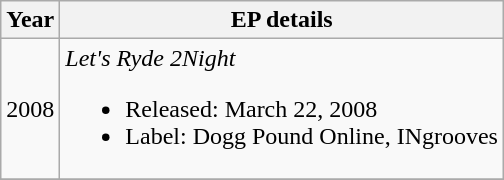<table class="wikitable">
<tr>
<th rowspan="1">Year</th>
<th rowspan="1">EP details</th>
</tr>
<tr>
<td>2008</td>
<td><em>Let's Ryde 2Night</em><br><ul><li>Released: March 22, 2008</li><li>Label: Dogg Pound Online, INgrooves</li></ul></td>
</tr>
<tr>
</tr>
</table>
